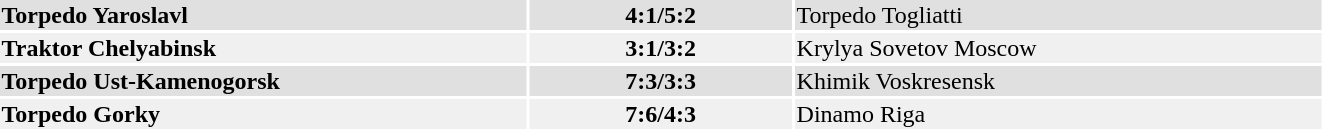<table width="70%">
<tr bgcolor="#e0e0e0">
<td style="width:40%;"><strong>Torpedo Yaroslavl</strong></td>
<td style="width:20%;" align="center"><strong>4:1/5:2</strong></td>
<td style="width:40%;">Torpedo Togliatti</td>
</tr>
<tr bgcolor="#f0f0f0">
<td><strong>Traktor Chelyabinsk</strong></td>
<td align="center"><strong>3:1/3:2</strong></td>
<td>Krylya Sovetov Moscow</td>
</tr>
<tr bgcolor="#e0e0e0">
<td><strong>Torpedo Ust-Kamenogorsk</strong></td>
<td align="center"><strong>7:3/3:3</strong></td>
<td>Khimik Voskresensk</td>
</tr>
<tr bgcolor="#f0f0f0">
<td><strong>Torpedo Gorky</strong></td>
<td align="center"><strong>7:6/4:3</strong></td>
<td>Dinamo Riga</td>
</tr>
</table>
